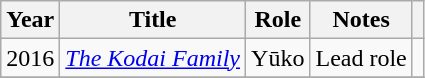<table class="wikitable">
<tr>
<th>Year</th>
<th>Title</th>
<th>Role</th>
<th>Notes</th>
<th></th>
</tr>
<tr>
<td>2016</td>
<td><em><a href='#'>The Kodai Family</a></em></td>
<td>Yūko</td>
<td>Lead role</td>
<td></td>
</tr>
<tr>
</tr>
</table>
